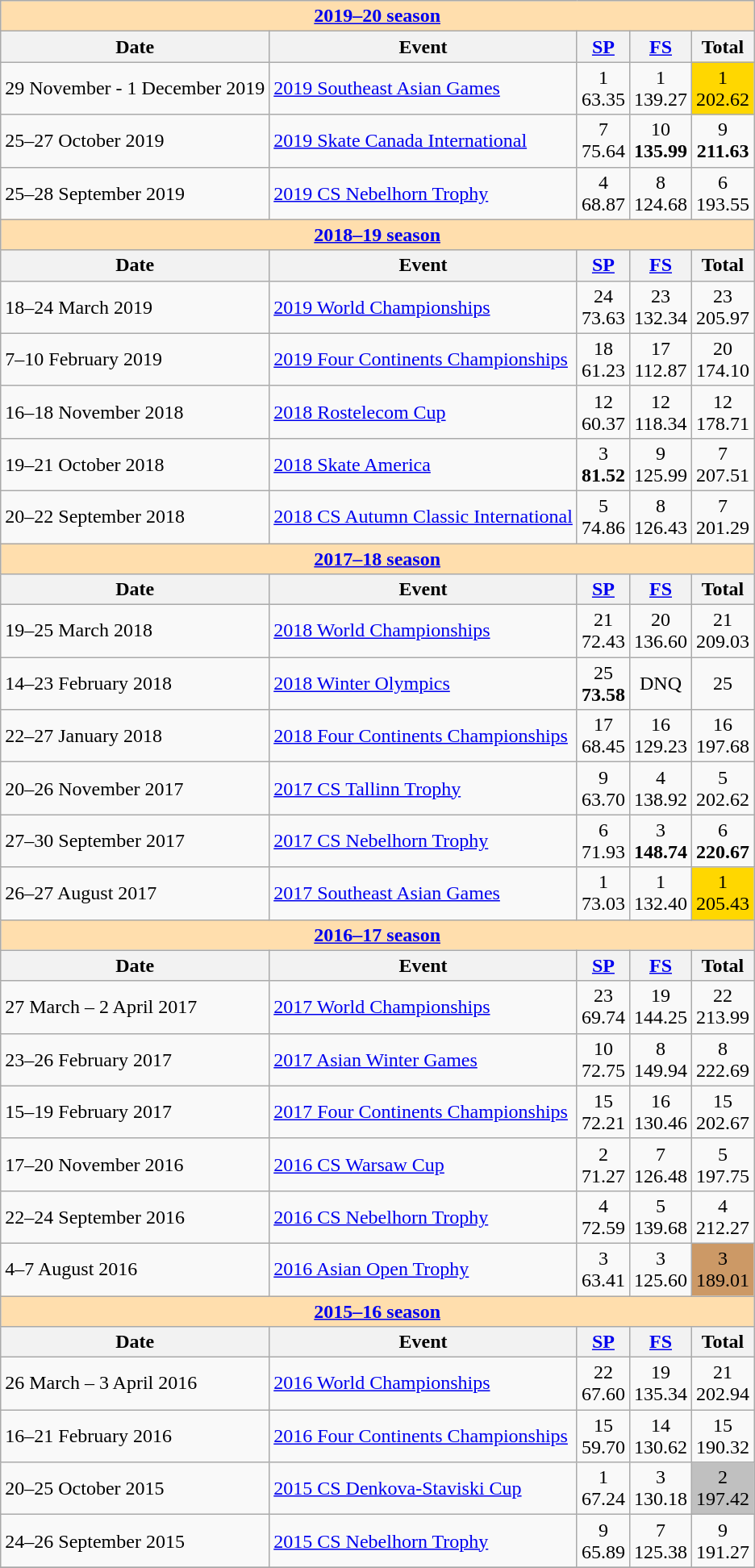<table class="wikitable">
<tr>
<th style="background-color: #ffdead;" colspan=5 align=center><a href='#'>2019–20 season</a></th>
</tr>
<tr>
<th>Date</th>
<th>Event</th>
<th><a href='#'>SP</a></th>
<th><a href='#'>FS</a></th>
<th>Total</th>
</tr>
<tr>
<td>29 November - 1 December 2019</td>
<td><a href='#'>2019 Southeast Asian Games</a></td>
<td align=center>1 <br> 63.35</td>
<td align=center>1 <br> 139.27</td>
<td align=center bgcolor=gold>1 <br> 202.62</td>
</tr>
<tr>
<td>25–27 October 2019</td>
<td><a href='#'>2019 Skate Canada International</a></td>
<td align=center>7 <br> 75.64</td>
<td align=center>10 <br> <strong>135.99</strong></td>
<td align=center>9 <br> <strong>211.63</strong></td>
</tr>
<tr>
<td>25–28 September 2019</td>
<td><a href='#'>2019 CS Nebelhorn Trophy</a></td>
<td align=center>4 <br> 68.87</td>
<td align=center>8 <br> 124.68</td>
<td align=center>6 <br> 193.55</td>
</tr>
<tr>
<th style="background-color: #ffdead;" colspan=5 align=center><a href='#'>2018–19 season</a></th>
</tr>
<tr>
<th>Date</th>
<th>Event</th>
<th><a href='#'>SP</a></th>
<th><a href='#'>FS</a></th>
<th>Total</th>
</tr>
<tr>
<td>18–24 March 2019</td>
<td><a href='#'>2019 World Championships</a></td>
<td align=center>24 <br> 73.63</td>
<td align=center>23 <br> 132.34</td>
<td align=center>23 <br> 205.97</td>
</tr>
<tr>
<td>7–10 February 2019</td>
<td><a href='#'>2019 Four Continents Championships</a></td>
<td align=center>18 <br> 61.23</td>
<td align=center>17 <br> 112.87</td>
<td align=center>20 <br> 174.10</td>
</tr>
<tr>
<td>16–18 November 2018</td>
<td><a href='#'>2018 Rostelecom Cup</a></td>
<td align=center>12 <br> 60.37</td>
<td align=center>12 <br> 118.34</td>
<td align=center>12 <br> 178.71</td>
</tr>
<tr>
<td>19–21 October 2018</td>
<td><a href='#'>2018 Skate America</a></td>
<td align=center>3 <br> <strong>81.52</strong></td>
<td align=center>9 <br> 125.99</td>
<td align=center>7 <br> 207.51</td>
</tr>
<tr>
<td>20–22 September 2018</td>
<td><a href='#'>2018 CS Autumn Classic International</a></td>
<td align=center>5 <br> 74.86</td>
<td align=center>8 <br> 126.43</td>
<td align=center>7 <br> 201.29</td>
</tr>
<tr>
<th style="background-color: #ffdead;" colspan=5 align=center><a href='#'>2017–18 season</a></th>
</tr>
<tr>
<th>Date</th>
<th>Event</th>
<th><a href='#'>SP</a></th>
<th><a href='#'>FS</a></th>
<th>Total</th>
</tr>
<tr>
<td>19–25 March 2018</td>
<td><a href='#'>2018 World Championships</a></td>
<td align=center>21 <br> 72.43</td>
<td align=center>20 <br> 136.60</td>
<td align=center>21 <br> 209.03</td>
</tr>
<tr>
<td>14–23 February 2018</td>
<td><a href='#'>2018 Winter Olympics</a></td>
<td align=center>25 <br> <strong>73.58</strong></td>
<td align=center>DNQ</td>
<td align=center>25</td>
</tr>
<tr>
<td>22–27 January 2018</td>
<td><a href='#'>2018 Four Continents Championships</a></td>
<td align=center>17 <br> 68.45</td>
<td align=center>16 <br> 129.23</td>
<td align=center>16 <br> 197.68</td>
</tr>
<tr>
<td>20–26 November 2017</td>
<td><a href='#'>2017 CS Tallinn Trophy</a></td>
<td align=center>9 <br> 63.70</td>
<td align=center>4 <br> 138.92</td>
<td align=center>5 <br> 202.62</td>
</tr>
<tr>
<td>27–30 September 2017</td>
<td><a href='#'>2017 CS Nebelhorn Trophy</a></td>
<td align=center>6 <br> 71.93</td>
<td align=center>3 <br> <strong>148.74</strong></td>
<td align=center>6 <br> <strong>220.67</strong></td>
</tr>
<tr>
<td>26–27 August 2017</td>
<td><a href='#'>2017 Southeast Asian Games</a></td>
<td align=center>1 <br> 73.03</td>
<td align=center>1 <br> 132.40</td>
<td align=center bgcolor=gold>1 <br> 205.43</td>
</tr>
<tr>
<th style="background-color: #ffdead;" colspan=5 align=center><a href='#'>2016–17 season</a></th>
</tr>
<tr>
<th>Date</th>
<th>Event</th>
<th><a href='#'>SP</a></th>
<th><a href='#'>FS</a></th>
<th>Total</th>
</tr>
<tr>
<td>27 March – 2 April 2017</td>
<td><a href='#'>2017 World Championships</a></td>
<td align=center>23 <br> 69.74</td>
<td align=center>19 <br> 144.25</td>
<td align=center>22 <br> 213.99</td>
</tr>
<tr>
<td>23–26 February 2017</td>
<td><a href='#'>2017 Asian Winter Games</a></td>
<td align=center>10 <br> 72.75</td>
<td align=center>8 <br> 149.94</td>
<td align=center>8 <br> 222.69</td>
</tr>
<tr>
<td>15–19 February 2017</td>
<td><a href='#'>2017 Four Continents Championships</a></td>
<td align=center>15 <br> 72.21</td>
<td align=center>16 <br> 130.46</td>
<td align=center>15 <br> 202.67</td>
</tr>
<tr>
<td>17–20 November 2016</td>
<td><a href='#'>2016 CS Warsaw Cup</a></td>
<td align=center>2 <br> 71.27</td>
<td align=center>7 <br> 126.48</td>
<td align=center>5 <br> 197.75</td>
</tr>
<tr>
<td>22–24 September 2016</td>
<td><a href='#'>2016 CS Nebelhorn Trophy</a></td>
<td align=center>4 <br> 72.59</td>
<td align=center>5 <br> 139.68</td>
<td align=center>4 <br> 212.27</td>
</tr>
<tr>
<td>4–7 August 2016</td>
<td><a href='#'>2016 Asian Open Trophy</a></td>
<td align=center>3 <br> 63.41</td>
<td align=center>3 <br> 125.60</td>
<td align=center bgcolor=cc9966>3 <br> 189.01</td>
</tr>
<tr>
<th style="background-color: #ffdead;" colspan=5 align=center><a href='#'>2015–16 season</a></th>
</tr>
<tr>
<th>Date</th>
<th>Event</th>
<th><a href='#'>SP</a></th>
<th><a href='#'>FS</a></th>
<th>Total</th>
</tr>
<tr>
<td>26 March – 3 April 2016</td>
<td><a href='#'>2016 World Championships</a></td>
<td align=center>22 <br> 67.60</td>
<td align=center>19 <br> 135.34</td>
<td align=center>21 <br> 202.94</td>
</tr>
<tr>
<td>16–21 February 2016</td>
<td><a href='#'>2016 Four Continents Championships</a></td>
<td align=center>15 <br> 59.70</td>
<td align=center>14 <br> 130.62</td>
<td align=center>15 <br> 190.32</td>
</tr>
<tr>
<td>20–25 October 2015</td>
<td><a href='#'>2015 CS Denkova-Staviski Cup</a></td>
<td align=center>1 <br> 67.24</td>
<td align=center>3 <br> 130.18</td>
<td align=center bgcolor=silver>2 <br> 197.42</td>
</tr>
<tr>
<td>24–26 September 2015</td>
<td><a href='#'>2015 CS Nebelhorn Trophy</a></td>
<td align=center>9 <br> 65.89</td>
<td align=center>7 <br> 125.38</td>
<td align=center>9 <br> 191.27</td>
</tr>
<tr>
</tr>
</table>
